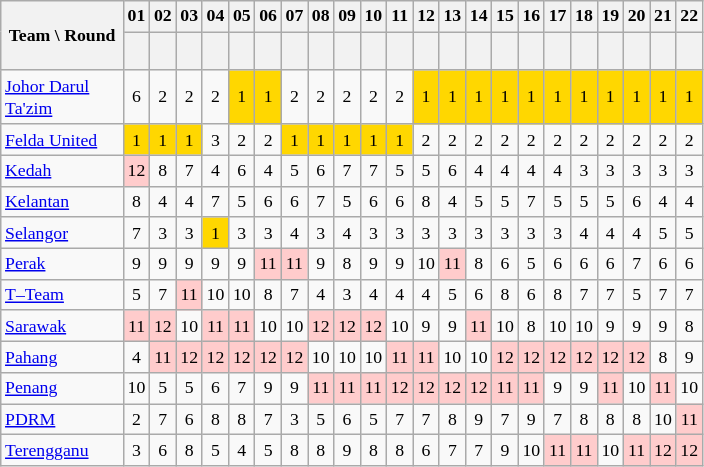<table class="wikitable sortable" style="font-size: 74%; text-align:center;">
<tr>
<th rowspan="2" style="width:76px;">Team \ Round</th>
<th align=center>01</th>
<th align=center>02</th>
<th align=center>03</th>
<th align=center>04</th>
<th align=center>05</th>
<th align=center>06</th>
<th align=center>07</th>
<th align=center>08</th>
<th align=center>09</th>
<th align=center>10</th>
<th align=center>11</th>
<th align=center>12</th>
<th align=center>13</th>
<th align=center>14</th>
<th align=center>15</th>
<th align=center>16</th>
<th align=center>17</th>
<th align=center>18</th>
<th align=center>19</th>
<th align=center>20</th>
<th align=center>21</th>
<th align=center>22</th>
</tr>
<tr>
<th style="text-align:center; height:20px;"></th>
<th align=center></th>
<th align=center></th>
<th align=center></th>
<th align=center></th>
<th align=center></th>
<th align=center></th>
<th align=center></th>
<th align=center></th>
<th align=center></th>
<th align=center></th>
<th align=center></th>
<th align=center></th>
<th align=center></th>
<th align=center></th>
<th align=center></th>
<th align=center></th>
<th align=center></th>
<th align=center></th>
<th align=center></th>
<th align=center></th>
<th align=center></th>
</tr>
<tr align=center>
<td align=left><a href='#'>Johor Darul Ta'zim</a></td>
<td>6</td>
<td>2</td>
<td>2</td>
<td>2</td>
<td style="width:10px; background:gold;">1</td>
<td style="width:10px; background:gold;">1</td>
<td>2</td>
<td>2</td>
<td>2</td>
<td>2</td>
<td>2</td>
<td style="width:10px; background:gold;">1</td>
<td style="width:10px; background:gold;">1</td>
<td style="width:10px; background:gold;">1</td>
<td style="width:10px; background:gold;">1</td>
<td style="width:10px; background:gold;">1</td>
<td style="width:10px; background:gold;">1</td>
<td style="width:10px; background:gold;">1</td>
<td style="width:10px; background:gold;">1</td>
<td style="width:10px; background:gold;">1</td>
<td style="width:10px; background:gold;">1</td>
<td style="width:10px; background:gold;">1</td>
</tr>
<tr align=center>
<td align=left><a href='#'>Felda United</a></td>
<td style="width:10px; background:gold;">1</td>
<td style="width:10px; background:gold;">1</td>
<td style="width:10px; background:gold;">1</td>
<td>3</td>
<td>2</td>
<td>2</td>
<td style="width:10px; background:gold;">1</td>
<td style="width:10px; background:gold;">1</td>
<td style="width:10px; background:gold;">1</td>
<td style="width:10px; background:gold;">1</td>
<td style="width:10px; background:gold;">1</td>
<td>2</td>
<td>2</td>
<td>2</td>
<td>2</td>
<td>2</td>
<td>2</td>
<td>2</td>
<td>2</td>
<td>2</td>
<td>2</td>
<td>2</td>
</tr>
<tr align=center>
<td align=left><a href='#'>Kedah</a></td>
<td style="width:10px; background:#fcc;">12</td>
<td>8</td>
<td>7</td>
<td>4</td>
<td>6</td>
<td>4</td>
<td>5</td>
<td>6</td>
<td>7</td>
<td>7</td>
<td>5</td>
<td>5</td>
<td>6</td>
<td>4</td>
<td>4</td>
<td>4</td>
<td>4</td>
<td>3</td>
<td>3</td>
<td>3</td>
<td>3</td>
<td>3</td>
</tr>
<tr align=center>
<td align=left><a href='#'>Kelantan</a></td>
<td>8</td>
<td>4</td>
<td>4</td>
<td>7</td>
<td>5</td>
<td>6</td>
<td>6</td>
<td>7</td>
<td>5</td>
<td>6</td>
<td>6</td>
<td>8</td>
<td>4</td>
<td>5</td>
<td>5</td>
<td>7</td>
<td>5</td>
<td>5</td>
<td>5</td>
<td>6</td>
<td>4</td>
<td>4</td>
</tr>
<tr align=center>
<td align=left><a href='#'>Selangor</a></td>
<td>7</td>
<td>3</td>
<td>3</td>
<td style="width:10px; background:gold;">1</td>
<td>3</td>
<td>3</td>
<td>4</td>
<td>3</td>
<td>4</td>
<td>3</td>
<td>3</td>
<td>3</td>
<td>3</td>
<td>3</td>
<td>3</td>
<td>3</td>
<td>3</td>
<td>4</td>
<td>4</td>
<td>4</td>
<td>5</td>
<td>5</td>
</tr>
<tr align=center>
<td align=left><a href='#'>Perak</a></td>
<td>9</td>
<td>9</td>
<td>9</td>
<td>9</td>
<td>9</td>
<td style="width:10px; background:#fcc;">11</td>
<td style="width:10px; background:#fcc;">11</td>
<td>9</td>
<td>8</td>
<td>9</td>
<td>9</td>
<td>10</td>
<td style="width:10px; background:#fcc;">11</td>
<td>8</td>
<td>6</td>
<td>5</td>
<td>6</td>
<td>6</td>
<td>6</td>
<td>7</td>
<td>6</td>
<td>6</td>
</tr>
<tr align=center>
<td align=left><a href='#'>T–Team</a></td>
<td>5</td>
<td>7</td>
<td style="width:10px; background:#fcc;">11</td>
<td>10</td>
<td>10</td>
<td>8</td>
<td>7</td>
<td>4</td>
<td>3</td>
<td>4</td>
<td>4</td>
<td>4</td>
<td>5</td>
<td>6</td>
<td>8</td>
<td>6</td>
<td>8</td>
<td>7</td>
<td>7</td>
<td>5</td>
<td>7</td>
<td>7</td>
</tr>
<tr align=center>
<td align=left><a href='#'>Sarawak</a></td>
<td style="width:10px; background:#fcc;">11</td>
<td style="width:10px; background:#fcc;">12</td>
<td>10</td>
<td style="width:10px; background:#fcc;">11</td>
<td style="width:10px; background:#fcc;">11</td>
<td>10</td>
<td>10</td>
<td style="width:10px; background:#fcc;">12</td>
<td style="width:10px; background:#fcc;">12</td>
<td style="width:10px; background:#fcc;">12</td>
<td>10</td>
<td>9</td>
<td>9</td>
<td style="width:10px; background:#fcc;">11</td>
<td>10</td>
<td>8</td>
<td>10</td>
<td>10</td>
<td>9</td>
<td>9</td>
<td>9</td>
<td>8</td>
</tr>
<tr align=center>
<td align=left><a href='#'>Pahang</a></td>
<td>4</td>
<td style="width:10px; background:#fcc;">11</td>
<td style="width:10px; background:#fcc;">12</td>
<td style="width:10px; background:#fcc;">12</td>
<td style="width:10px; background:#fcc;">12</td>
<td style="width:10px; background:#fcc;">12</td>
<td style="width:10px; background:#fcc;">12</td>
<td>10</td>
<td>10</td>
<td>10</td>
<td style="width:10px; background:#fcc;">11</td>
<td style="width:10px; background:#fcc;">11</td>
<td>10</td>
<td>10</td>
<td style="width:10px; background:#fcc;">12</td>
<td style="width:10px; background:#fcc;">12</td>
<td style="width:10px; background:#fcc;">12</td>
<td style="width:10px; background:#fcc;">12</td>
<td style="width:10px; background:#fcc;">12</td>
<td style="width:10px; background:#fcc;">12</td>
<td>8</td>
<td>9</td>
</tr>
<tr align=center>
<td align=left><a href='#'>Penang</a></td>
<td>10</td>
<td>5</td>
<td>5</td>
<td>6</td>
<td>7</td>
<td>9</td>
<td>9</td>
<td style="width:10px; background:#fcc;">11</td>
<td style="width:10px; background:#fcc;">11</td>
<td style="width:10px; background:#fcc;">11</td>
<td style="width:10px; background:#fcc;">12</td>
<td style="width:10px; background:#fcc;">12</td>
<td style="width:10px; background:#fcc;">12</td>
<td style="width:10px; background:#fcc;">12</td>
<td style="width:10px; background:#fcc;">11</td>
<td style="width:10px; background:#fcc;">11</td>
<td>9</td>
<td>9</td>
<td style="width:10px; background:#fcc;">11</td>
<td>10</td>
<td style="width:10px; background:#fcc;">11</td>
<td>10</td>
</tr>
<tr align=center>
<td align=left><a href='#'>PDRM</a></td>
<td>2</td>
<td>7</td>
<td>6</td>
<td>8</td>
<td>8</td>
<td>7</td>
<td>3</td>
<td>5</td>
<td>6</td>
<td>5</td>
<td>7</td>
<td>7</td>
<td>8</td>
<td>9</td>
<td>7</td>
<td>9</td>
<td>7</td>
<td>8</td>
<td>8</td>
<td>8</td>
<td>10</td>
<td style="width:10px; background:#fcc;">11</td>
</tr>
<tr align=center>
<td align=left><a href='#'>Terengganu</a></td>
<td>3</td>
<td>6</td>
<td>8</td>
<td>5</td>
<td>4</td>
<td>5</td>
<td>8</td>
<td>8</td>
<td>9</td>
<td>8</td>
<td>8</td>
<td>6</td>
<td>7</td>
<td>7</td>
<td>9</td>
<td>10</td>
<td style="width:10px; background:#fcc;">11</td>
<td style="width:10px; background:#fcc;">11</td>
<td>10</td>
<td style="width:10px; background:#fcc;">11</td>
<td style="width:10px; background:#fcc;">12</td>
<td style="width:10px; background:#fcc;">12</td>
</tr>
</table>
